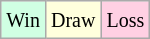<table class="wikitable">
<tr>
<td style="background:#d0ffe3;"><small>Win</small></td>
<td style="background:#ffd;"><small>Draw</small></td>
<td style="background:#ffd0e3;"><small>Loss</small></td>
</tr>
</table>
